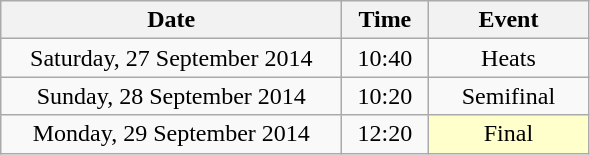<table class = "wikitable" style="text-align:center;">
<tr>
<th width=220>Date</th>
<th width=50>Time</th>
<th width=100>Event</th>
</tr>
<tr>
<td>Saturday, 27 September 2014</td>
<td>10:40</td>
<td>Heats</td>
</tr>
<tr>
<td>Sunday, 28 September 2014</td>
<td>10:20</td>
<td>Semifinal</td>
</tr>
<tr>
<td>Monday, 29 September 2014</td>
<td>12:20</td>
<td bgcolor=ffffcc>Final</td>
</tr>
</table>
